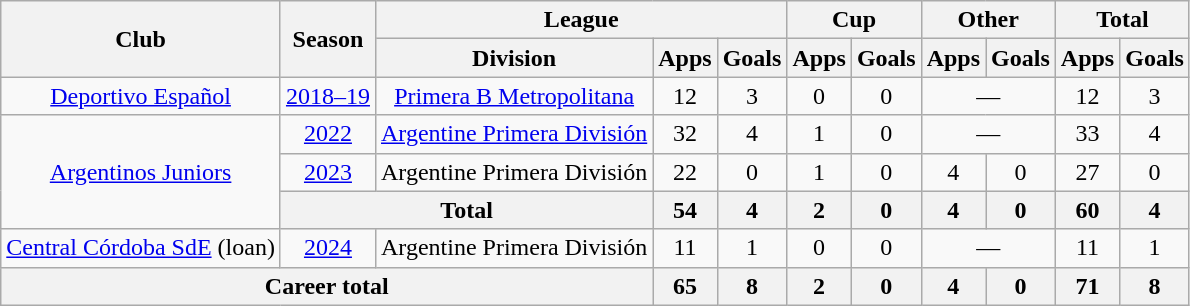<table class="wikitable" style="text-align:center">
<tr>
<th rowspan="2">Club</th>
<th rowspan="2">Season</th>
<th colspan="3">League</th>
<th colspan="2">Cup</th>
<th colspan="2">Other</th>
<th colspan="2">Total</th>
</tr>
<tr>
<th>Division</th>
<th>Apps</th>
<th>Goals</th>
<th>Apps</th>
<th>Goals</th>
<th>Apps</th>
<th>Goals</th>
<th>Apps</th>
<th>Goals</th>
</tr>
<tr>
<td rowspan="1"><a href='#'>Deportivo Español</a></td>
<td><a href='#'>2018–19</a></td>
<td rowspan="1"><a href='#'>Primera B Metropolitana</a></td>
<td>12</td>
<td>3</td>
<td>0</td>
<td>0</td>
<td colspan="2">—</td>
<td>12</td>
<td>3</td>
</tr>
<tr>
<td rowspan="3"><a href='#'>Argentinos Juniors</a></td>
<td><a href='#'>2022</a></td>
<td><a href='#'>Argentine Primera División</a></td>
<td>32</td>
<td>4</td>
<td>1</td>
<td>0</td>
<td colspan="2">—</td>
<td>33</td>
<td>4</td>
</tr>
<tr>
<td><a href='#'>2023</a></td>
<td>Argentine Primera División</td>
<td>22</td>
<td>0</td>
<td>1</td>
<td>0</td>
<td>4</td>
<td>0</td>
<td>27</td>
<td>0</td>
</tr>
<tr>
<th colspan="2">Total</th>
<th>54</th>
<th>4</th>
<th>2</th>
<th>0</th>
<th>4</th>
<th>0</th>
<th>60</th>
<th>4</th>
</tr>
<tr>
<td><a href='#'>Central Córdoba SdE</a> (loan)</td>
<td><a href='#'>2024</a></td>
<td>Argentine Primera División</td>
<td>11</td>
<td>1</td>
<td>0</td>
<td>0</td>
<td colspan="2">—</td>
<td>11</td>
<td>1</td>
</tr>
<tr>
<th colspan="3">Career total</th>
<th>65</th>
<th>8</th>
<th>2</th>
<th>0</th>
<th>4</th>
<th>0</th>
<th>71</th>
<th>8</th>
</tr>
</table>
